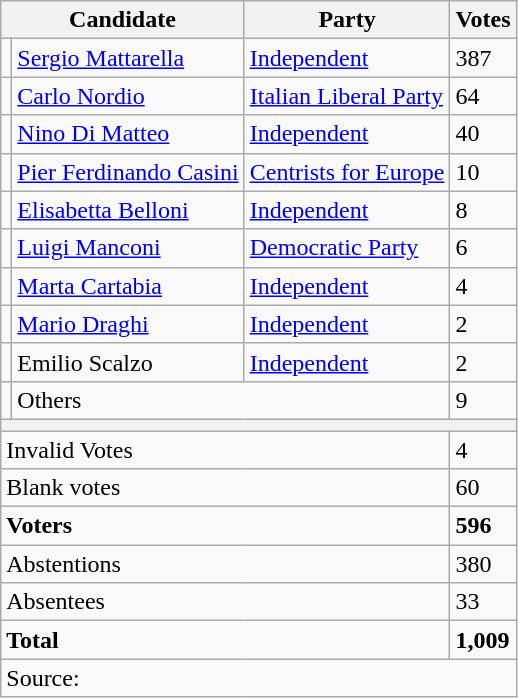<table class="wikitable mw-collapsible mw-collapsed">
<tr>
<th colspan="2">Candidate</th>
<th>Party</th>
<th>Votes</th>
</tr>
<tr>
<td bgcolor=></td>
<td><a href='#'>Sergio Mattarella</a></td>
<td><a href='#'>Independent</a></td>
<td>387</td>
</tr>
<tr>
<td bgcolor=></td>
<td><a href='#'>Carlo Nordio</a></td>
<td><a href='#'>Italian Liberal Party</a></td>
<td>64</td>
</tr>
<tr>
<td bgcolor=></td>
<td><a href='#'>Nino Di Matteo</a></td>
<td><a href='#'>Independent</a></td>
<td>40</td>
</tr>
<tr>
<td bgcolor=></td>
<td><a href='#'>Pier Ferdinando Casini</a></td>
<td><a href='#'>Centrists for Europe</a></td>
<td>10</td>
</tr>
<tr>
<td bgcolor=></td>
<td><a href='#'>Elisabetta Belloni</a></td>
<td><a href='#'>Independent</a></td>
<td>8</td>
</tr>
<tr>
<td bgcolor=></td>
<td><a href='#'>Luigi Manconi</a></td>
<td><a href='#'>Democratic Party</a></td>
<td>6</td>
</tr>
<tr>
<td bgcolor=></td>
<td><a href='#'>Marta Cartabia</a></td>
<td><a href='#'>Independent</a></td>
<td>4</td>
</tr>
<tr>
<td bgcolor=></td>
<td><a href='#'>Mario Draghi</a></td>
<td><a href='#'>Independent</a></td>
<td>2</td>
</tr>
<tr>
<td bgcolor=></td>
<td>Emilio Scalzo</td>
<td><a href='#'>Independent</a></td>
<td>2</td>
</tr>
<tr>
<td bgcolor=></td>
<td colspan="2">Others</td>
<td>9</td>
</tr>
<tr>
<th colspan="4"></th>
</tr>
<tr>
<td colspan="3">Invalid Votes</td>
<td>4</td>
</tr>
<tr>
<td colspan="3">Blank votes</td>
<td>60</td>
</tr>
<tr>
<td colspan="3"><strong>Voters</strong></td>
<td><strong>596</strong></td>
</tr>
<tr>
<td colspan="3">Abstentions</td>
<td>380</td>
</tr>
<tr>
<td colspan="3">Absentees</td>
<td>33</td>
</tr>
<tr>
<td colspan="3"><strong>Total</strong></td>
<td><strong>1,009</strong></td>
</tr>
<tr>
<td colspan="4">Source: </td>
</tr>
</table>
